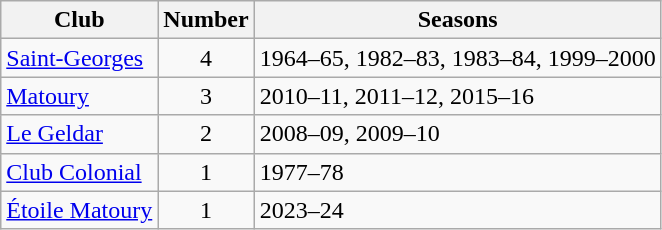<table class="wikitable sortable">
<tr>
<th>Club</th>
<th>Number</th>
<th>Seasons</th>
</tr>
<tr>
<td><a href='#'>Saint-Georges</a></td>
<td style="text-align:center">4</td>
<td>1964–65, 1982–83, 1983–84, 1999–2000</td>
</tr>
<tr>
<td><a href='#'>Matoury</a></td>
<td style="text-align:center">3</td>
<td>2010–11, 2011–12, 2015–16</td>
</tr>
<tr>
<td><a href='#'>Le Geldar</a></td>
<td style="text-align:center">2</td>
<td>2008–09, 2009–10</td>
</tr>
<tr>
<td><a href='#'>Club Colonial</a></td>
<td style="text-align:center">1</td>
<td>1977–78</td>
</tr>
<tr>
<td><a href='#'>Étoile Matoury</a></td>
<td style="text-align:center">1</td>
<td>2023–24</td>
</tr>
</table>
